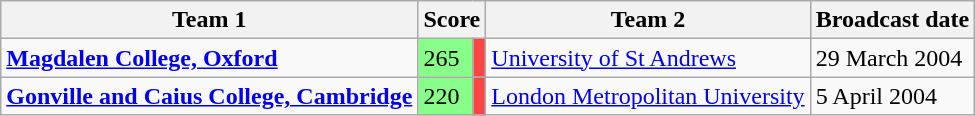<table class="wikitable" border="1">
<tr>
<th>Team 1</th>
<th colspan=2>Score</th>
<th>Team 2</th>
<th>Broadcast date</th>
</tr>
<tr>
<td><strong><a href='#'>Magdalen College, Oxford</a></strong></td>
<td style="background:#88ff88">265</td>
<td style="background:#ff4444"></td>
<td><a href='#'>University of St Andrews</a></td>
<td>29 March 2004</td>
</tr>
<tr>
<td><strong><a href='#'>Gonville and Caius College, Cambridge</a></strong></td>
<td style="background:#88ff88">220</td>
<td style="background:#ff4444"></td>
<td><a href='#'>London Metropolitan University</a></td>
<td>5 April 2004</td>
</tr>
</table>
